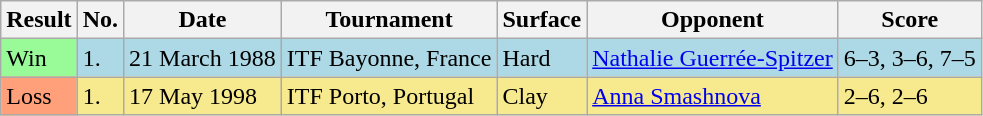<table class="sortable wikitable">
<tr>
<th>Result</th>
<th>No.</th>
<th>Date</th>
<th>Tournament</th>
<th>Surface</th>
<th>Opponent</th>
<th class="unsortable">Score</th>
</tr>
<tr bgcolor=lightblue>
<td style="background:#98fb98;">Win</td>
<td>1.</td>
<td>21 March 1988</td>
<td>ITF Bayonne, France</td>
<td>Hard</td>
<td> <a href='#'>Nathalie Guerrée-Spitzer</a></td>
<td>6–3, 3–6, 7–5</td>
</tr>
<tr style="background:#f7e98e;">
<td style="background:#ffa07a;">Loss</td>
<td>1.</td>
<td>17 May 1998</td>
<td>ITF Porto, Portugal</td>
<td>Clay</td>
<td> <a href='#'>Anna Smashnova</a></td>
<td>2–6, 2–6</td>
</tr>
</table>
